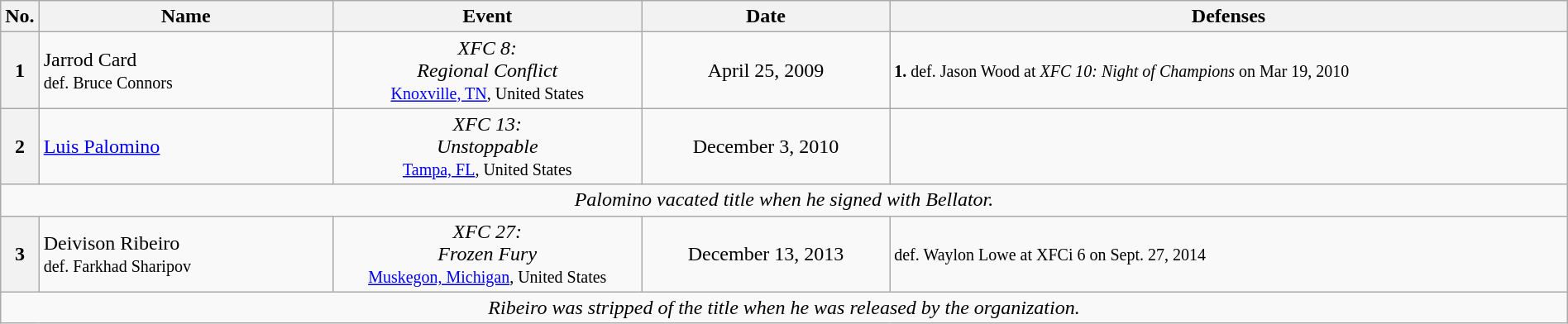<table class="wikitable" width=100%>
<tr>
<th width=1%>No.</th>
<th width=19%>Name</th>
<th width=20%>Event</th>
<th width=16%>Date</th>
<th width=44%>Defenses</th>
</tr>
<tr>
<th>1</th>
<td align=left> Jarrod Card<br><small>def. Bruce Connors</small></td>
<td align=center><em>XFC 8:</em><br><em>Regional Conflict</em><br><small><a href='#'>Knoxville, TN</a>, United States</small></td>
<td align=center>April 25, 2009</td>
<td><small><strong>1.</strong> def. Jason Wood at <em>XFC 10: Night of Champions</em> on Mar 19, 2010</small></td>
</tr>
<tr>
<th>2</th>
<td align=left> <a href='#'>Luis Palomino</a></td>
<td align=center><em>XFC 13:</em><br><em>Unstoppable</em><br><small><a href='#'>Tampa, FL</a>, United States</small></td>
<td align=center>December 3, 2010</td>
<td></td>
</tr>
<tr>
<td align="center" colspan="5"><em>Palomino vacated title when he signed with Bellator.</em></td>
</tr>
<tr>
<th>3</th>
<td align=left> Deivison Ribeiro<br><small>def. Farkhad Sharipov</small></td>
<td align=center><em>XFC 27:</em><br><em>Frozen Fury</em><br><small><a href='#'>Muskegon, Michigan</a>, United States</small></td>
<td align=center>December 13, 2013</td>
<td><small> def. Waylon Lowe at XFCi 6 on Sept. 27, 2014</small></td>
</tr>
<tr>
<td align="center" colspan="5"><em>Ribeiro was stripped of the title when he was released by the organization.</em></td>
</tr>
</table>
